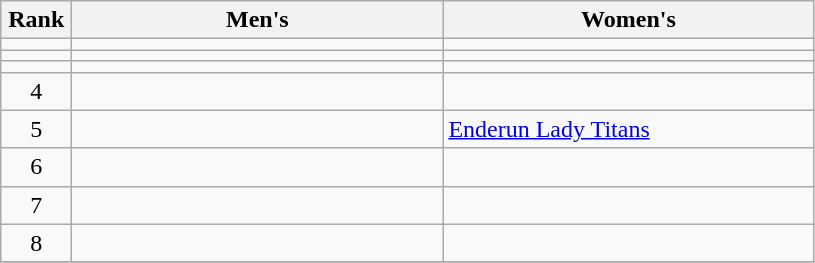<table class="wikitable" style="text-align: center;">
<tr>
<th width=40>Rank</th>
<th width=240>Men's</th>
<th width=240>Women's</th>
</tr>
<tr>
<td></td>
<td align="left"></td>
<td align="left"></td>
</tr>
<tr>
<td></td>
<td align="left"></td>
<td align="left"></td>
</tr>
<tr>
<td></td>
<td align="left"></td>
<td align="left"></td>
</tr>
<tr>
<td>4</td>
<td align="left"></td>
<td align="left"></td>
</tr>
<tr>
<td>5</td>
<td align="left"></td>
<td align="left"> <a href='#'>Enderun Lady Titans</a></td>
</tr>
<tr>
<td>6</td>
<td align="left"></td>
<td align="left"></td>
</tr>
<tr>
<td>7</td>
<td align="left"></td>
<td align="left"></td>
</tr>
<tr>
<td>8</td>
<td align="left"></td>
<td align="left"></td>
</tr>
<tr>
</tr>
</table>
